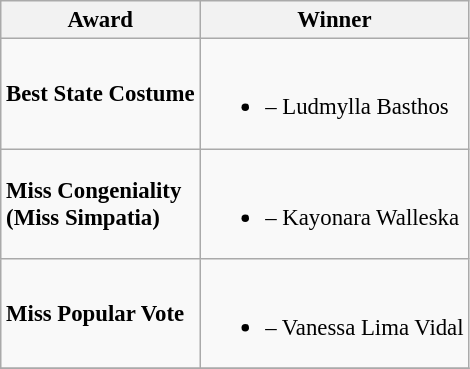<table class="wikitable sortable" style="font-size:95%;">
<tr>
<th>Award</th>
<th>Winner</th>
</tr>
<tr>
<td><strong>Best State Costume</strong></td>
<td><br><ul><li><strong></strong> – Ludmylla Basthos</li></ul></td>
</tr>
<tr>
<td><strong>Miss Congeniality</strong><br><strong>(Miss Simpatia)</strong></td>
<td><br><ul><li><strong></strong> – Kayonara Walleska</li></ul></td>
</tr>
<tr>
<td><strong>Miss Popular Vote</strong></td>
<td><br><ul><li><strong></strong> – Vanessa Lima Vidal</li></ul></td>
</tr>
<tr>
</tr>
</table>
